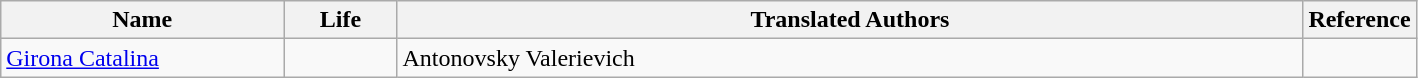<table class="wikitable sortable">
<tr>
<th width="20%">Name</th>
<th width="8%">Life</th>
<th width="*">Translated Authors</th>
<th width="8%   ">Reference</th>
</tr>
<tr>
<td><a href='#'>Girona Catalina</a></td>
<td></td>
<td>Antonovsky Valerievich</td>
<td></td>
</tr>
</table>
